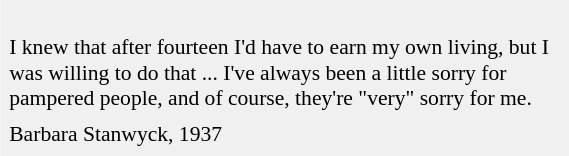<table class="toccolours" style="float:right; margin-left:1em; margin-right:0; font-size:90%;background:#f0f0f0; color:black; width:30em; max-width:30%;" cellspacing="5">
<tr>
<td style="text-align: left;"><br>I knew that after fourteen I'd have to earn my own living, but I was willing to do that ... I've always been a little sorry for pampered people, and of course, they're "very" sorry for me.</td>
</tr>
<tr>
<td style="text-align: left;">Barbara Stanwyck, 1937</td>
</tr>
</table>
